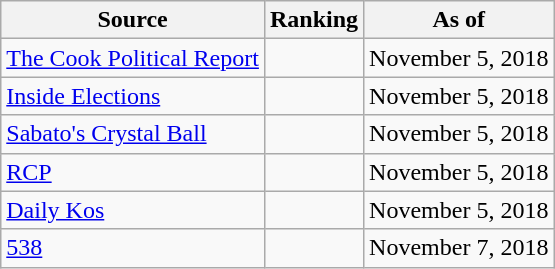<table class="wikitable" style="text-align:center">
<tr>
<th>Source</th>
<th>Ranking</th>
<th>As of</th>
</tr>
<tr>
<td align=left><a href='#'>The Cook Political Report</a></td>
<td></td>
<td>November 5, 2018</td>
</tr>
<tr>
<td align=left><a href='#'>Inside Elections</a></td>
<td></td>
<td>November 5, 2018</td>
</tr>
<tr>
<td align=left><a href='#'>Sabato's Crystal Ball</a></td>
<td></td>
<td>November 5, 2018</td>
</tr>
<tr>
<td align="left"><a href='#'>RCP</a></td>
<td></td>
<td>November 5, 2018</td>
</tr>
<tr>
<td align="left"><a href='#'>Daily Kos</a></td>
<td></td>
<td>November 5, 2018</td>
</tr>
<tr>
<td align="left"><a href='#'>538</a></td>
<td></td>
<td>November 7, 2018</td>
</tr>
</table>
